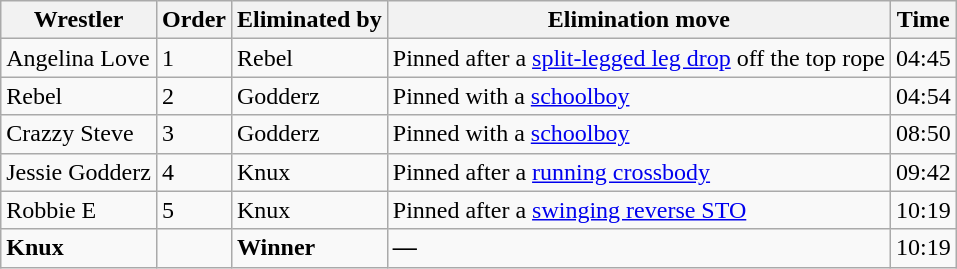<table class="wikitable" border="1">
<tr>
<th>Wrestler</th>
<th>Order</th>
<th>Eliminated by</th>
<th>Elimination move</th>
<th>Time</th>
</tr>
<tr>
<td>Angelina Love</td>
<td>1</td>
<td>Rebel</td>
<td>Pinned after a <a href='#'>split-legged leg drop</a> off the top rope</td>
<td>04:45</td>
</tr>
<tr>
<td>Rebel</td>
<td>2</td>
<td>Godderz</td>
<td>Pinned with a <a href='#'>schoolboy</a></td>
<td>04:54</td>
</tr>
<tr>
<td>Crazzy Steve</td>
<td>3</td>
<td>Godderz</td>
<td>Pinned with a <a href='#'>schoolboy</a></td>
<td>08:50</td>
</tr>
<tr>
<td>Jessie Godderz</td>
<td>4</td>
<td>Knux</td>
<td>Pinned after a <a href='#'>running crossbody</a></td>
<td>09:42</td>
</tr>
<tr>
<td>Robbie E</td>
<td>5</td>
<td>Knux</td>
<td>Pinned after a <a href='#'>swinging reverse STO</a></td>
<td>10:19</td>
</tr>
<tr>
<td><strong>Knux</strong></td>
<td><strong></strong></td>
<td><strong>Winner</strong></td>
<td><strong>—</strong></td>
<td>10:19</td>
</tr>
</table>
